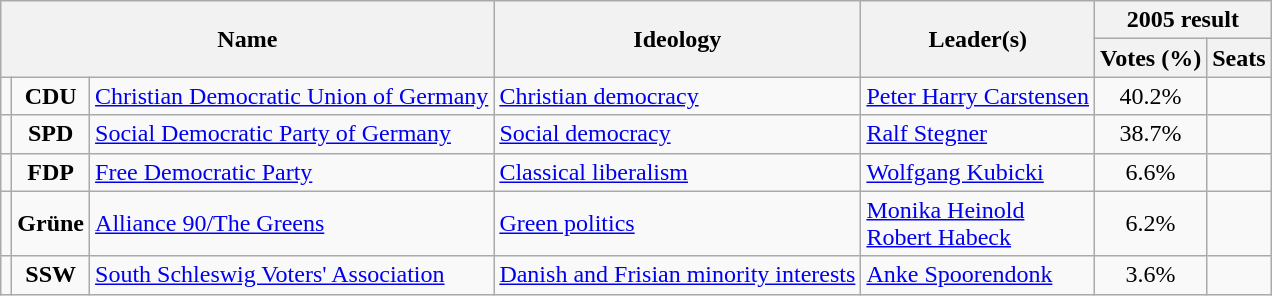<table class="wikitable">
<tr>
<th rowspan=2 colspan=3>Name</th>
<th rowspan=2>Ideology</th>
<th rowspan=2>Leader(s)</th>
<th colspan=2>2005 result</th>
</tr>
<tr>
<th>Votes (%)</th>
<th>Seats</th>
</tr>
<tr>
<td bgcolor=></td>
<td align=center><strong>CDU</strong></td>
<td><a href='#'>Christian Democratic Union of Germany</a><br></td>
<td><a href='#'>Christian democracy</a></td>
<td><a href='#'>Peter Harry Carstensen</a></td>
<td align=center>40.2%</td>
<td></td>
</tr>
<tr>
<td bgcolor=></td>
<td align=center><strong>SPD</strong></td>
<td><a href='#'>Social Democratic Party of Germany</a><br></td>
<td><a href='#'>Social democracy</a></td>
<td><a href='#'>Ralf Stegner</a></td>
<td align=center>38.7%</td>
<td></td>
</tr>
<tr>
<td bgcolor=></td>
<td align=center><strong>FDP</strong></td>
<td><a href='#'>Free Democratic Party</a><br></td>
<td><a href='#'>Classical liberalism</a></td>
<td><a href='#'>Wolfgang Kubicki</a></td>
<td align=center>6.6%</td>
<td></td>
</tr>
<tr>
<td bgcolor=></td>
<td align=center><strong>Grüne</strong></td>
<td><a href='#'>Alliance 90/The Greens</a><br></td>
<td><a href='#'>Green politics</a></td>
<td><a href='#'>Monika Heinold</a><br><a href='#'>Robert Habeck</a></td>
<td align=center>6.2%</td>
<td></td>
</tr>
<tr>
<td bgcolor=></td>
<td align=center><strong>SSW</strong></td>
<td><a href='#'>South Schleswig Voters' Association</a><br></td>
<td><a href='#'>Danish and Frisian minority interests</a></td>
<td><a href='#'>Anke Spoorendonk</a></td>
<td align=center>3.6%</td>
<td></td>
</tr>
</table>
